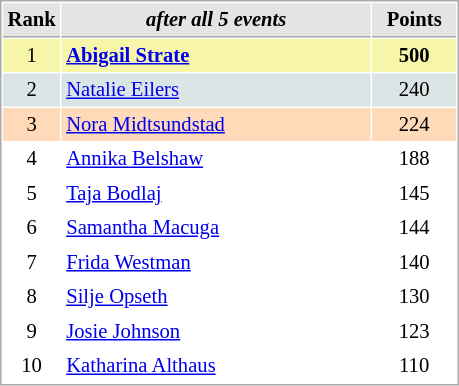<table cellspacing="1" cellpadding="3" style="border:1px solid #AAAAAA;font-size:86%">
<tr style="background-color: #E4E4E4;">
<th style="border-bottom:1px solid #AAAAAA; width: 10px;">Rank</th>
<th style="border-bottom:1px solid #AAAAAA; width: 200px;"><em>after all 5 events</em></th>
<th style="border-bottom:1px solid #AAAAAA; width: 50px;">Points</th>
</tr>
<tr style="background:#f7f6a8;">
<td align=center>1</td>
<td> <strong><a href='#'>Abigail Strate</a></strong></td>
<td align=center><strong>500</strong></td>
</tr>
<tr style="background:#dce5e5;">
<td align=center>2</td>
<td> <a href='#'>Natalie Eilers</a></td>
<td align=center>240</td>
</tr>
<tr style="background:#ffdab9;">
<td align=center>3</td>
<td> <a href='#'>Nora Midtsundstad</a></td>
<td align=center>224</td>
</tr>
<tr>
<td align=center>4</td>
<td> <a href='#'>Annika Belshaw</a></td>
<td align=center>188</td>
</tr>
<tr>
<td align=center>5</td>
<td> <a href='#'>Taja Bodlaj</a></td>
<td align=center>145</td>
</tr>
<tr>
<td align=center>6</td>
<td> <a href='#'>Samantha Macuga</a></td>
<td align=center>144</td>
</tr>
<tr>
<td align=center>7</td>
<td> <a href='#'>Frida Westman</a></td>
<td align=center>140</td>
</tr>
<tr>
<td align=center>8</td>
<td> <a href='#'>Silje Opseth</a></td>
<td align=center>130</td>
</tr>
<tr>
<td align=center>9</td>
<td> <a href='#'>Josie Johnson</a></td>
<td align=center>123</td>
</tr>
<tr>
<td align=center>10</td>
<td> <a href='#'>Katharina Althaus</a></td>
<td align=center>110</td>
</tr>
</table>
